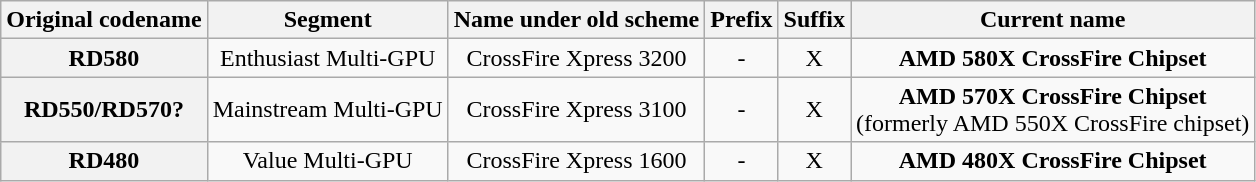<table class="wikitable" style="text-align:center;">
<tr>
<th>Original codename</th>
<th>Segment</th>
<th>Name under old scheme</th>
<th>Prefix</th>
<th>Suffix</th>
<th>Current name</th>
</tr>
<tr>
<th>RD580</th>
<td>Enthusiast Multi-GPU</td>
<td>CrossFire Xpress 3200</td>
<td>-</td>
<td>X</td>
<td><strong>AMD 580X CrossFire Chipset</strong></td>
</tr>
<tr>
<th>RD550/RD570?</th>
<td>Mainstream Multi-GPU</td>
<td>CrossFire Xpress 3100</td>
<td>-</td>
<td>X</td>
<td><strong>AMD 570X CrossFire Chipset</strong><br>(formerly AMD 550X CrossFire chipset)</td>
</tr>
<tr>
<th>RD480</th>
<td>Value Multi-GPU</td>
<td>CrossFire Xpress 1600</td>
<td>-</td>
<td>X</td>
<td><strong>AMD 480X CrossFire Chipset</strong></td>
</tr>
</table>
